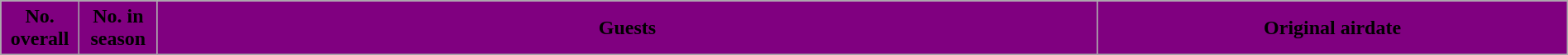<table class="wikitable plainrowheaders" style="width:100%;">
<tr>
<th style="background:#800080;" width="5%">No.<br>overall</th>
<th style="background:#800080;" width="5%">No. in<br>season</th>
<th style="background:#800080;" width="60%">Guests</th>
<th style="background:#800080;" width="30%">Original airdate<br>




</th>
</tr>
</table>
